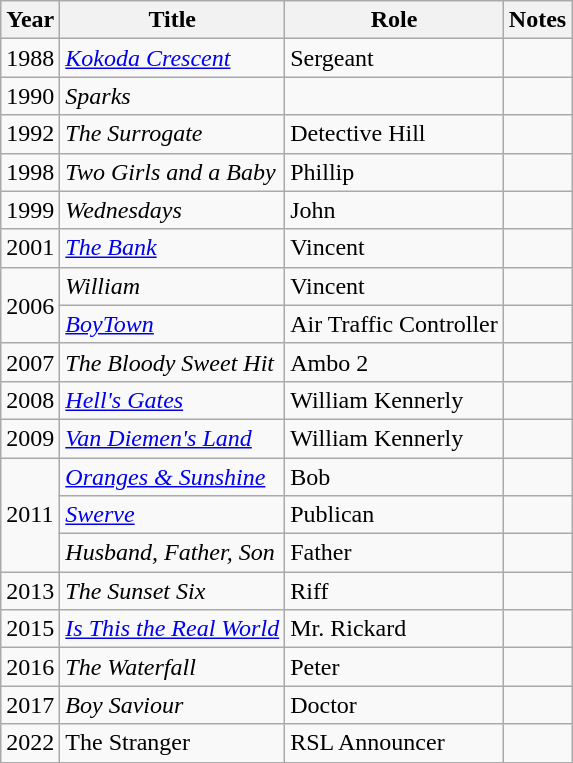<table class="wikitable sortable">
<tr>
<th>Year</th>
<th>Title</th>
<th>Role</th>
<th class="unsortable">Notes</th>
</tr>
<tr>
<td>1988</td>
<td><em><a href='#'>Kokoda Crescent</a></em></td>
<td>Sergeant</td>
<td></td>
</tr>
<tr>
<td>1990</td>
<td><em>Sparks</em></td>
<td></td>
<td></td>
</tr>
<tr>
<td>1992</td>
<td><em>The Surrogate</em></td>
<td>Detective Hill</td>
<td></td>
</tr>
<tr>
<td>1998</td>
<td><em>Two Girls and a Baby</em></td>
<td>Phillip</td>
<td></td>
</tr>
<tr>
<td>1999</td>
<td><em>Wednesdays</em></td>
<td>John</td>
<td></td>
</tr>
<tr>
<td>2001</td>
<td><em><a href='#'>The Bank</a></em></td>
<td>Vincent</td>
<td></td>
</tr>
<tr>
<td rowspan="2">2006</td>
<td><em>William</em></td>
<td>Vincent</td>
<td></td>
</tr>
<tr>
<td><em><a href='#'>BoyTown</a></em></td>
<td>Air Traffic Controller</td>
<td></td>
</tr>
<tr>
<td>2007</td>
<td><em>The Bloody Sweet Hit</em></td>
<td>Ambo 2</td>
<td></td>
</tr>
<tr>
<td>2008</td>
<td><em><a href='#'>Hell's Gates</a></em></td>
<td>William Kennerly</td>
<td></td>
</tr>
<tr>
<td>2009</td>
<td><em><a href='#'>Van Diemen's Land</a></em></td>
<td>William Kennerly</td>
<td></td>
</tr>
<tr>
<td rowspan="3">2011</td>
<td><em><a href='#'>Oranges & Sunshine</a></em></td>
<td>Bob</td>
<td></td>
</tr>
<tr>
<td><em><a href='#'>Swerve</a></em></td>
<td>Publican</td>
<td></td>
</tr>
<tr>
<td><em>Husband, Father, Son</em></td>
<td>Father</td>
<td></td>
</tr>
<tr>
<td>2013</td>
<td><em>The Sunset Six</em></td>
<td>Riff</td>
<td></td>
</tr>
<tr>
<td>2015</td>
<td><em><a href='#'>Is This the Real World</a></em></td>
<td>Mr. Rickard</td>
<td></td>
</tr>
<tr>
<td>2016</td>
<td><em>The Waterfall</em></td>
<td>Peter</td>
<td></td>
</tr>
<tr>
<td>2017</td>
<td><em>Boy Saviour</em></td>
<td>Doctor</td>
<td></td>
</tr>
<tr>
<td>2022</td>
<td>The Stranger</td>
<td>RSL Announcer</td>
<td></td>
</tr>
</table>
